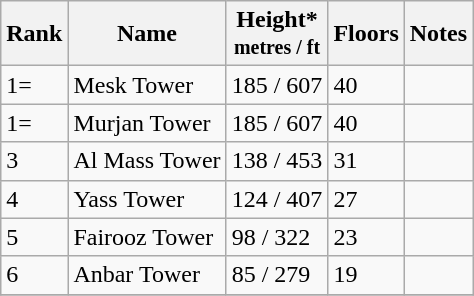<table class="wikitable sortable">
<tr>
<th>Rank</th>
<th>Name</th>
<th>Height* <br> <small>metres / ft</small></th>
<th>Floors</th>
<th class="unsortable">Notes</th>
</tr>
<tr>
<td>1=</td>
<td>Mesk Tower</td>
<td>185 / 607</td>
<td>40</td>
<td></td>
</tr>
<tr>
<td>1=</td>
<td>Murjan Tower</td>
<td>185 / 607</td>
<td>40</td>
<td></td>
</tr>
<tr>
<td>3</td>
<td>Al Mass Tower</td>
<td>138 / 453</td>
<td>31</td>
<td></td>
</tr>
<tr>
<td>4</td>
<td>Yass Tower</td>
<td>124 / 407</td>
<td>27</td>
<td></td>
</tr>
<tr>
<td>5</td>
<td>Fairooz Tower</td>
<td>98 / 322</td>
<td>23</td>
<td></td>
</tr>
<tr>
<td>6</td>
<td>Anbar Tower</td>
<td>85 / 279</td>
<td>19</td>
<td></td>
</tr>
<tr>
</tr>
</table>
